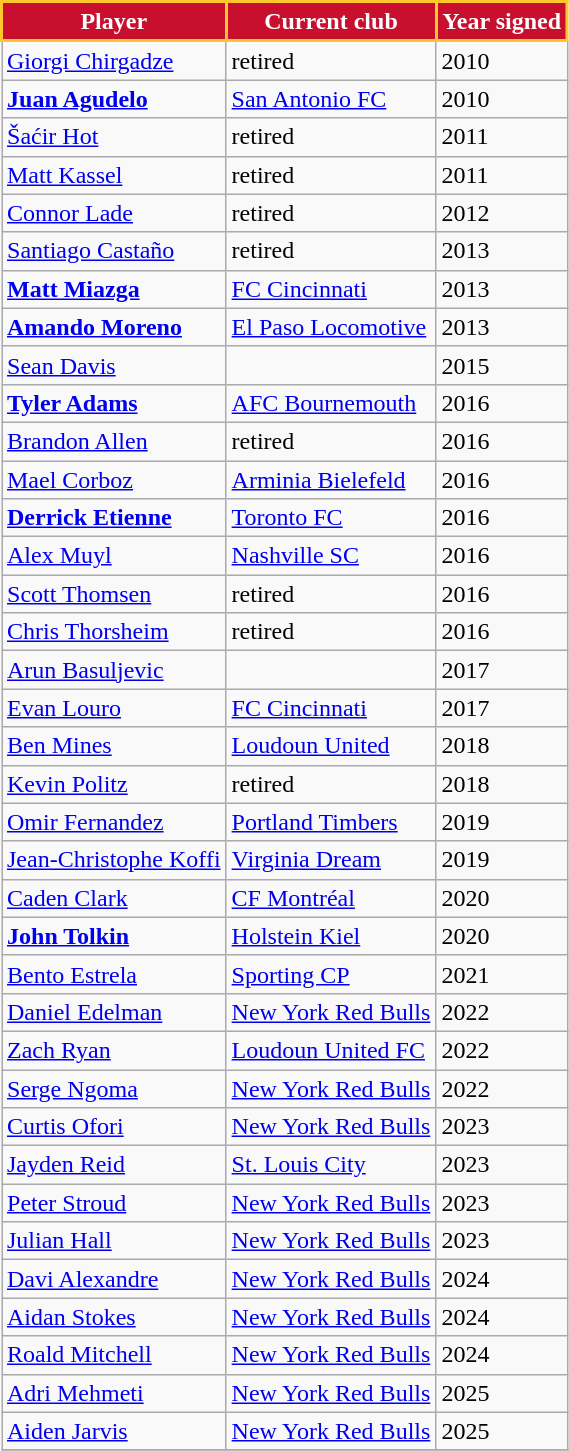<table class="wikitable" style="text-align:center">
<tr>
<th style="background:#C8102E; color:#FFFFFF; border:2px solid #FFC72C;">Player</th>
<th style="background:#C8102E; color:#FFFFFF; border:2px solid #FFC72C;">Current club</th>
<th style="background:#C8102E; color:#FFFFFF; border:2px solid #FFC72C;">Year signed</th>
</tr>
<tr>
<td align="left"> <a href='#'>Giorgi Chirgadze</a></td>
<td align="left">retired</td>
<td align="left">2010</td>
</tr>
<tr>
<td align="left"> <strong><a href='#'>Juan Agudelo</a></strong></td>
<td align="left"> <a href='#'>San Antonio FC</a></td>
<td align="left">2010</td>
</tr>
<tr>
<td align="left"> <a href='#'>Šaćir Hot</a></td>
<td align="left">retired</td>
<td align="left">2011</td>
</tr>
<tr>
<td align="left"> <a href='#'>Matt Kassel</a></td>
<td align="left">retired</td>
<td align="left">2011</td>
</tr>
<tr>
<td align="left"> <a href='#'>Connor Lade</a></td>
<td align="left">retired</td>
<td align="left">2012</td>
</tr>
<tr>
<td align="left"> <a href='#'>Santiago Castaño</a></td>
<td align="left">retired</td>
<td align="left">2013</td>
</tr>
<tr>
<td align="left"> <strong><a href='#'>Matt Miazga</a></strong></td>
<td align="left"> <a href='#'>FC Cincinnati</a></td>
<td align="left">2013</td>
</tr>
<tr>
<td align="left"> <strong><a href='#'>Amando Moreno</a></strong></td>
<td align="left"> <a href='#'>El Paso Locomotive</a></td>
<td align="left">2013</td>
</tr>
<tr>
<td align="left"> <a href='#'>Sean Davis</a></td>
<td align="left"></td>
<td align="left">2015</td>
</tr>
<tr>
<td align="left"> <strong><a href='#'>Tyler Adams</a></strong></td>
<td align="left"> <a href='#'>AFC Bournemouth</a></td>
<td align="left">2016</td>
</tr>
<tr>
<td align="left"> <a href='#'>Brandon Allen</a></td>
<td align="left">retired</td>
<td align="left">2016</td>
</tr>
<tr>
<td align="left"> <a href='#'>Mael Corboz</a></td>
<td align="left"> <a href='#'>Arminia Bielefeld</a></td>
<td align="left">2016</td>
</tr>
<tr>
<td align="left"> <strong><a href='#'>Derrick Etienne</a></strong></td>
<td align="left"> <a href='#'>Toronto FC</a></td>
<td align="left">2016</td>
</tr>
<tr>
<td align="left"> <a href='#'>Alex Muyl</a></td>
<td align="left"> <a href='#'>Nashville SC</a></td>
<td align="left">2016</td>
</tr>
<tr>
<td align="left"> <a href='#'>Scott Thomsen</a></td>
<td align="left">retired</td>
<td align="left">2016</td>
</tr>
<tr>
<td align="left"> <a href='#'>Chris Thorsheim</a></td>
<td align="left">retired</td>
<td align="left">2016</td>
</tr>
<tr>
<td align="left"> <a href='#'>Arun Basuljevic</a></td>
<td align="left"></td>
<td align="left">2017</td>
</tr>
<tr>
<td align="left"> <a href='#'>Evan Louro</a></td>
<td align="left"> <a href='#'>FC Cincinnati</a></td>
<td align="left">2017</td>
</tr>
<tr>
<td align="left"> <a href='#'>Ben Mines</a></td>
<td align="left"> <a href='#'>Loudoun United</a></td>
<td align="left">2018</td>
</tr>
<tr>
<td align="left"> <a href='#'>Kevin Politz</a></td>
<td align="left">retired</td>
<td align="left">2018</td>
</tr>
<tr>
<td align="left"> <a href='#'>Omir Fernandez</a></td>
<td align="left"> <a href='#'>Portland Timbers</a></td>
<td align="left">2019</td>
</tr>
<tr>
<td align="left"> <a href='#'>Jean-Christophe Koffi</a></td>
<td align="left"> <a href='#'>Virginia Dream</a></td>
<td align="left">2019</td>
</tr>
<tr>
<td align="left"> <a href='#'>Caden Clark</a></td>
<td align="left"> <a href='#'>CF Montréal</a></td>
<td align="left">2020</td>
</tr>
<tr>
<td align="left"> <strong><a href='#'>John Tolkin</a></strong></td>
<td align="left"> <a href='#'>Holstein Kiel</a></td>
<td align="left">2020</td>
</tr>
<tr>
<td align="left"> <a href='#'>Bento Estrela</a></td>
<td align="left"> <a href='#'>Sporting CP</a></td>
<td align="left">2021</td>
</tr>
<tr>
<td align="left"> <a href='#'>Daniel Edelman</a></td>
<td align="left"> <a href='#'>New York Red Bulls</a></td>
<td align="left">2022</td>
</tr>
<tr>
<td align="left"> <a href='#'>Zach Ryan</a></td>
<td align="left"> <a href='#'>Loudoun United FC</a></td>
<td align="left">2022</td>
</tr>
<tr>
<td align="left"> <a href='#'>Serge Ngoma</a></td>
<td align="left"> <a href='#'>New York Red Bulls</a></td>
<td align="left">2022</td>
</tr>
<tr>
<td align="left"> <a href='#'>Curtis Ofori</a></td>
<td align="left"> <a href='#'>New York Red Bulls</a></td>
<td align="left">2023</td>
</tr>
<tr>
<td align="left"> <a href='#'>Jayden Reid</a></td>
<td align="left"> <a href='#'>St. Louis City</a></td>
<td align="left">2023</td>
</tr>
<tr>
<td align="left"> <a href='#'>Peter Stroud</a></td>
<td align="left"> <a href='#'>New York Red Bulls</a></td>
<td align="left">2023</td>
</tr>
<tr>
<td align="left"> <a href='#'>Julian Hall</a></td>
<td align="left"> <a href='#'>New York Red Bulls</a></td>
<td align="left">2023</td>
</tr>
<tr>
<td align="left"> <a href='#'>Davi Alexandre</a></td>
<td align="left"> <a href='#'>New York Red Bulls</a></td>
<td align="left">2024</td>
</tr>
<tr>
<td align="left"> <a href='#'>Aidan Stokes</a></td>
<td align="left"> <a href='#'>New York Red Bulls</a></td>
<td align="left">2024</td>
</tr>
<tr>
<td align="left"> <a href='#'>Roald Mitchell</a></td>
<td align="left"> <a href='#'>New York Red Bulls</a></td>
<td align="left">2024</td>
</tr>
<tr>
<td align="left"> <a href='#'>Adri Mehmeti</a></td>
<td align="left"> <a href='#'>New York Red Bulls</a></td>
<td align="left">2025</td>
</tr>
<tr>
<td align="left"> <a href='#'>Aiden Jarvis</a></td>
<td align="left"> <a href='#'>New York Red Bulls</a></td>
<td align="left">2025</td>
</tr>
<tr>
</tr>
</table>
